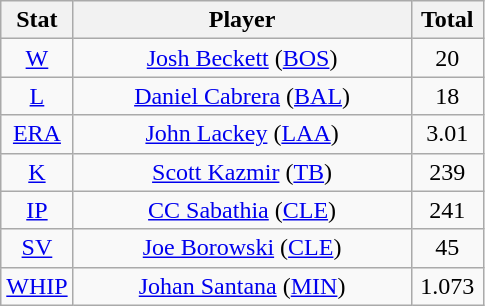<table class="wikitable" style="text-align:center;">
<tr>
<th style="width:15%">Stat</th>
<th>Player</th>
<th style="width:15%">Total</th>
</tr>
<tr>
<td><a href='#'>W</a></td>
<td><a href='#'>Josh Beckett</a> (<a href='#'>BOS</a>)</td>
<td>20</td>
</tr>
<tr>
<td><a href='#'>L</a></td>
<td><a href='#'>Daniel Cabrera</a> (<a href='#'>BAL</a>)</td>
<td>18</td>
</tr>
<tr>
<td><a href='#'>ERA</a></td>
<td><a href='#'>John Lackey</a> (<a href='#'>LAA</a>)</td>
<td>3.01</td>
</tr>
<tr>
<td><a href='#'>K</a></td>
<td><a href='#'>Scott Kazmir</a> (<a href='#'>TB</a>)</td>
<td>239</td>
</tr>
<tr>
<td><a href='#'>IP</a></td>
<td><a href='#'>CC Sabathia</a> (<a href='#'>CLE</a>)</td>
<td>241</td>
</tr>
<tr>
<td><a href='#'>SV</a></td>
<td><a href='#'>Joe Borowski</a> (<a href='#'>CLE</a>)</td>
<td>45</td>
</tr>
<tr>
<td><a href='#'>WHIP</a></td>
<td><a href='#'>Johan Santana</a> (<a href='#'>MIN</a>)</td>
<td>1.073</td>
</tr>
</table>
